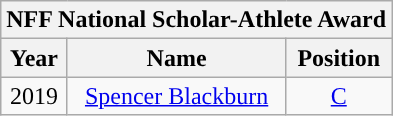<table class="wikitable">
<tr align="center">
<th colspan=5>NFF National Scholar-Athlete Award</th>
</tr>
<tr>
<th>Year</th>
<th>Name</th>
<th>Position</th>
</tr>
<tr align="center" bgcolor="">
<td>2019</td>
<td><a href='#'>Spencer Blackburn</a></td>
<td><a href='#'>C</a></td>
</tr>
</table>
